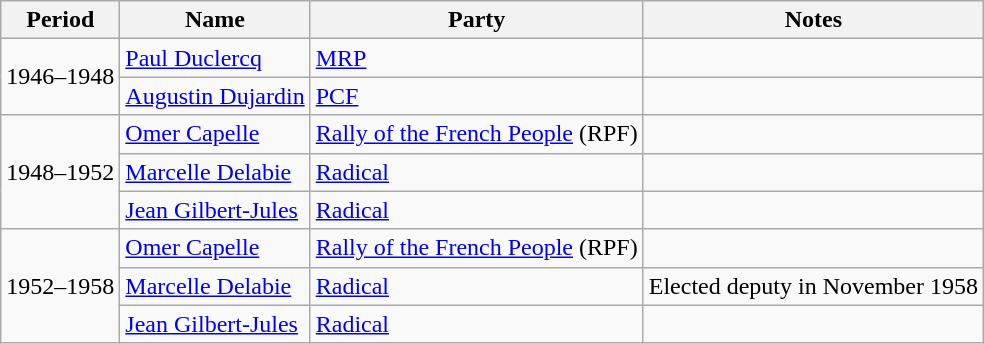<table class="wikitable sortable">
<tr>
<th>Period</th>
<th>Name</th>
<th>Party</th>
<th>Notes</th>
</tr>
<tr>
<td rowspan=2>1946–1948</td>
<td><a href='#'>Paul Duclercq</a></td>
<td><a href='#'>MRP</a></td>
<td></td>
</tr>
<tr>
<td><a href='#'>Augustin Dujardin</a></td>
<td><a href='#'>PCF</a></td>
<td></td>
</tr>
<tr>
<td rowspan=3>1948–1952</td>
<td><a href='#'>Omer Capelle</a></td>
<td><a href='#'>Rally of the French People</a> (RPF)</td>
<td></td>
</tr>
<tr>
<td><a href='#'>Marcelle Delabie</a></td>
<td><a href='#'>Radical</a></td>
<td></td>
</tr>
<tr>
<td><a href='#'>Jean Gilbert-Jules</a></td>
<td><a href='#'>Radical</a></td>
<td></td>
</tr>
<tr>
<td rowspan=3>1952–1958</td>
<td><a href='#'>Omer Capelle</a></td>
<td><a href='#'>Rally of the French People</a> (RPF)</td>
<td></td>
</tr>
<tr>
<td><a href='#'>Marcelle Delabie</a></td>
<td><a href='#'>Radical</a></td>
<td>Elected deputy in November 1958</td>
</tr>
<tr>
<td><a href='#'>Jean Gilbert-Jules</a></td>
<td><a href='#'>Radical</a></td>
<td></td>
</tr>
</table>
